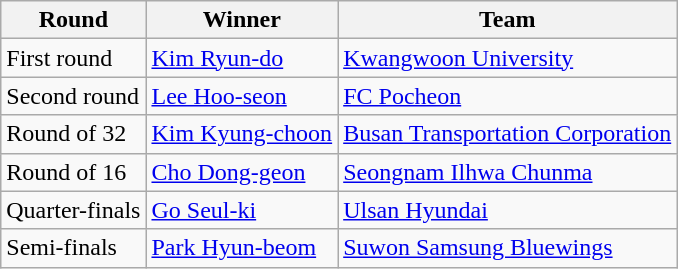<table class="wikitable">
<tr>
<th>Round</th>
<th>Winner</th>
<th>Team</th>
</tr>
<tr>
<td>First round</td>
<td> <a href='#'>Kim Ryun-do</a></td>
<td><a href='#'>Kwangwoon University</a></td>
</tr>
<tr>
<td>Second round</td>
<td> <a href='#'>Lee Hoo-seon</a></td>
<td><a href='#'>FC Pocheon</a></td>
</tr>
<tr>
<td>Round of 32</td>
<td> <a href='#'>Kim Kyung-choon</a></td>
<td><a href='#'>Busan Transportation Corporation</a></td>
</tr>
<tr>
<td>Round of 16</td>
<td> <a href='#'>Cho Dong-geon</a></td>
<td><a href='#'>Seongnam Ilhwa Chunma</a></td>
</tr>
<tr>
<td>Quarter-finals</td>
<td> <a href='#'>Go Seul-ki</a></td>
<td><a href='#'>Ulsan Hyundai</a></td>
</tr>
<tr>
<td>Semi-finals</td>
<td> <a href='#'>Park Hyun-beom</a></td>
<td><a href='#'>Suwon Samsung Bluewings</a></td>
</tr>
</table>
